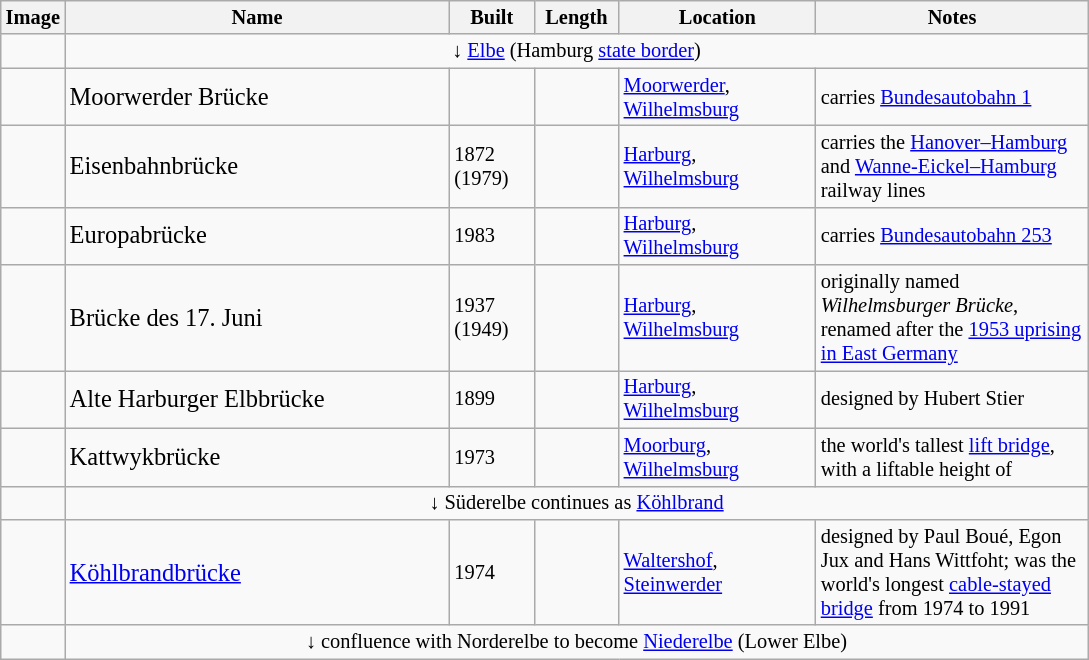<table class="wikitable sortable" style="font-size: 85%;">
<tr>
<th>Image</th>
<th width="250">Name</th>
<th width="50">Built</th>
<th width="50">Length</th>
<th width="125">Location</th>
<th width="175">Notes</th>
</tr>
<tr>
<td></td>
<td colspan="6" style="text-align:center">↓ <a href='#'>Elbe</a> (Hamburg <a href='#'>state border</a>)</td>
</tr>
<tr>
<td></td>
<td><big>Moorwerder Brücke</big><br></td>
<td></td>
<td></td>
<td><a href='#'>Moorwerder</a>, <a href='#'>Wilhelmsburg</a></td>
<td>carries <a href='#'>Bundesautobahn 1</a></td>
</tr>
<tr>
<td></td>
<td><big>Eisenbahnbrücke</big><br></td>
<td>1872<br> (1979)</td>
<td></td>
<td><a href='#'>Harburg</a>, <a href='#'>Wilhelmsburg</a></td>
<td>carries the <a href='#'>Hanover–Hamburg</a> and <a href='#'>Wanne-Eickel–Hamburg</a> railway lines</td>
</tr>
<tr>
<td></td>
<td><big>Europabrücke</big><br></td>
<td>1983</td>
<td></td>
<td><a href='#'>Harburg</a>, <a href='#'>Wilhelmsburg</a></td>
<td>carries <a href='#'>Bundesautobahn 253</a></td>
</tr>
<tr>
<td></td>
<td><big>Brücke des 17. Juni</big></td>
<td>1937<br> (1949)</td>
<td></td>
<td><a href='#'>Harburg</a>, <a href='#'>Wilhelmsburg</a></td>
<td>originally named <em>Wilhelmsburger Brücke</em>, renamed after the <a href='#'>1953 uprising in East Germany</a></td>
</tr>
<tr>
<td></td>
<td><big>Alte Harburger Elbbrücke</big><br></td>
<td>1899</td>
<td></td>
<td><a href='#'>Harburg</a>, <a href='#'>Wilhelmsburg</a></td>
<td>designed by Hubert Stier</td>
</tr>
<tr>
<td></td>
<td><big>Kattwykbrücke</big><br></td>
<td>1973</td>
<td></td>
<td><a href='#'>Moorburg</a>, <a href='#'>Wilhelmsburg</a></td>
<td>the world's tallest <a href='#'>lift bridge</a>, with a liftable height of </td>
</tr>
<tr>
<td></td>
<td colspan="6" style="text-align:center">↓ Süderelbe continues as <a href='#'>Köhlbrand</a></td>
</tr>
<tr>
<td></td>
<td><big><a href='#'>Köhlbrandbrücke</a></big><br></td>
<td>1974</td>
<td></td>
<td><a href='#'>Waltershof</a>, <a href='#'>Steinwerder</a></td>
<td>designed by Paul Boué, Egon Jux and Hans Wittfoht; was the world's longest <a href='#'>cable-stayed bridge</a> from 1974 to 1991</td>
</tr>
<tr>
<td></td>
<td colspan="6" style="text-align:center">↓ confluence with Norderelbe to become <a href='#'>Niederelbe</a> (Lower Elbe)</td>
</tr>
</table>
